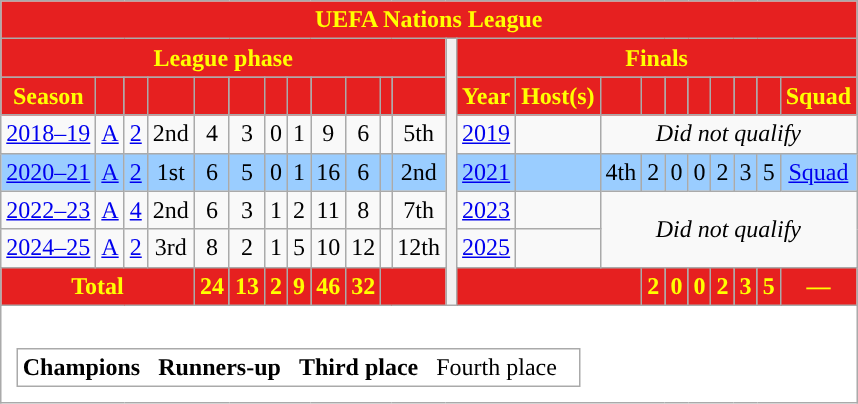<table class="wikitable" style="text-align: center;">
<tr>
<th colspan="23" style="color:yellow; background:#e62020; ">UEFA Nations League</th>
</tr>
<tr>
<th colspan="12" style="color:yellow; background:#e62020; ">League phase</th>
<th rowspan="7"></th>
<th colspan="10" style="color:yellow; background:#e62020; ">Finals</th>
</tr>
<tr>
<th style="color:yellow; background:#e62020; ">Season</th>
<th style="color:yellow; background:#e62020; "></th>
<th style="color:yellow; background:#e62020; "></th>
<th style="color:yellow; background:#e62020; "></th>
<th style="color:yellow; background:#e62020; "></th>
<th style="color:yellow; background:#e62020; "></th>
<th style="color:yellow; background:#e62020; "></th>
<th style="color:yellow; background:#e62020; "></th>
<th style="color:yellow; background:#e62020; "></th>
<th style="color:yellow; background:#e62020; "></th>
<th style="color:yellow; background:#e62020; "></th>
<th style="color:yellow; background:#e62020; "></th>
<th style="color:yellow; background:#e62020; ">Year</th>
<th style="color:yellow; background:#e62020; ">Host(s)</th>
<th style="color:yellow; background:#e62020; "></th>
<th style="color:yellow; background:#e62020; "></th>
<th style="color:yellow; background:#e62020; "></th>
<th style="color:yellow; background:#e62020; "></th>
<th style="color:yellow; background:#e62020; "></th>
<th style="color:yellow; background:#e62020; "></th>
<th style="color:yellow; background:#e62020; "></th>
<th style="color:yellow; background:#e62020; ">Squad</th>
</tr>
<tr>
<td><a href='#'>2018–19</a></td>
<td><a href='#'>A</a></td>
<td><a href='#'>2</a></td>
<td>2nd</td>
<td>4</td>
<td>3</td>
<td>0</td>
<td>1</td>
<td>9</td>
<td>6</td>
<td></td>
<td>5th</td>
<td><a href='#'>2019</a></td>
<td align=left></td>
<td colspan="8"><em>Did not qualify</em></td>
</tr>
<tr bgcolor=#9acdff>
<td><a href='#'>2020–21</a></td>
<td><a href='#'>A</a></td>
<td><a href='#'>2</a></td>
<td>1st</td>
<td>6</td>
<td>5</td>
<td>0</td>
<td>1</td>
<td>16</td>
<td>6</td>
<td></td>
<td>2nd</td>
<td><a href='#'>2021</a></td>
<td align=left></td>
<td>4th</td>
<td>2</td>
<td>0</td>
<td>0</td>
<td>2</td>
<td>3</td>
<td>5</td>
<td><a href='#'>Squad</a></td>
</tr>
<tr>
<td><a href='#'>2022–23</a></td>
<td><a href='#'>A</a></td>
<td><a href='#'>4</a></td>
<td>2nd</td>
<td>6</td>
<td>3</td>
<td>1</td>
<td>2</td>
<td>11</td>
<td>8</td>
<td></td>
<td>7th</td>
<td><a href='#'>2023</a></td>
<td align=left></td>
<td colspan="8" rowspan="2"><em>Did not qualify</em></td>
</tr>
<tr>
<td><a href='#'>2024–25</a></td>
<td><a href='#'>A</a></td>
<td><a href='#'>2</a></td>
<td>3rd</td>
<td>8</td>
<td>2</td>
<td>1</td>
<td>5</td>
<td>10</td>
<td>12</td>
<td></td>
<td>12th</td>
<td align=left><a href='#'>2025</a></td>
<td align=left></td>
</tr>
<tr>
<th colspan="4" style="color:yellow; background:#e62020; ">Total</th>
<th style="color:yellow; background:#e62020; ">24</th>
<th style="color:yellow; background:#e62020; ">13</th>
<th style="color:yellow; background:#e62020; ">2</th>
<th style="color:yellow; background:#e62020; ">9</th>
<th style="color:yellow; background:#e62020; ">46</th>
<th style="color:yellow; background:#e62020; ">32</th>
<th colspan="2" style="color:yellow; background:#e62020; "></th>
<th colspan="3" style="color:yellow; background:#e62020; "></th>
<th style="color:yellow; background:#e62020; ">2</th>
<th style="color:yellow; background:#e62020; ">0</th>
<th style="color:yellow; background:#e62020; ">0</th>
<th style="color:yellow; background:#e62020; ">2</th>
<th style="color:yellow; background:#e62020; ">3</th>
<th style="color:yellow; background:#e62020; ">5</th>
<th style="color:yellow; background:#e62020; ">—</th>
</tr>
<tr>
<td colspan="99" style="background:white;padding:.5em"><br><table>
<tr>
<td> <strong>Champions</strong>   <strong>Runners-up</strong>   <strong>Third place</strong>   Fourth place   </td>
</tr>
</table>
</td>
</tr>
</table>
